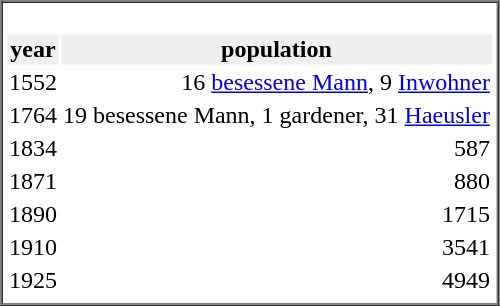<table border="1" cellspacing="0">
<tr>
<td valign="top"><br><table>
<tr>
<th style="background:#efefef;">year</th>
<th style="background:#efefef;">population</th>
</tr>
<tr ---->
<td>1552</td>
<td align="right">16 <a href='#'>besessene Mann</a>, 9 <a href='#'>Inwohner</a></td>
</tr>
<tr ---->
<td>1764</td>
<td align="right">19 besessene Mann, 1 gardener, 31 <a href='#'>Haeusler</a></td>
</tr>
<tr ---->
<td>1834</td>
<td align="right">587</td>
</tr>
<tr ---->
<td>1871</td>
<td align="right">880</td>
</tr>
<tr ---->
<td>1890</td>
<td align="right">1715</td>
</tr>
<tr ---->
<td>1910</td>
<td align="right">3541</td>
</tr>
<tr ---->
<td>1925</td>
<td align="right">4949</td>
</tr>
<tr ---->
</tr>
</table>
</td>
</tr>
</table>
